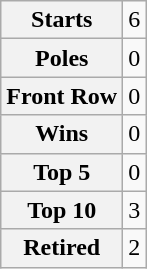<table class="wikitable" style="text-align:center">
<tr>
<th>Starts</th>
<td>6</td>
</tr>
<tr>
<th>Poles</th>
<td>0</td>
</tr>
<tr>
<th>Front Row</th>
<td>0</td>
</tr>
<tr>
<th>Wins</th>
<td>0</td>
</tr>
<tr>
<th>Top 5</th>
<td>0</td>
</tr>
<tr>
<th>Top 10</th>
<td>3</td>
</tr>
<tr>
<th>Retired</th>
<td>2</td>
</tr>
</table>
